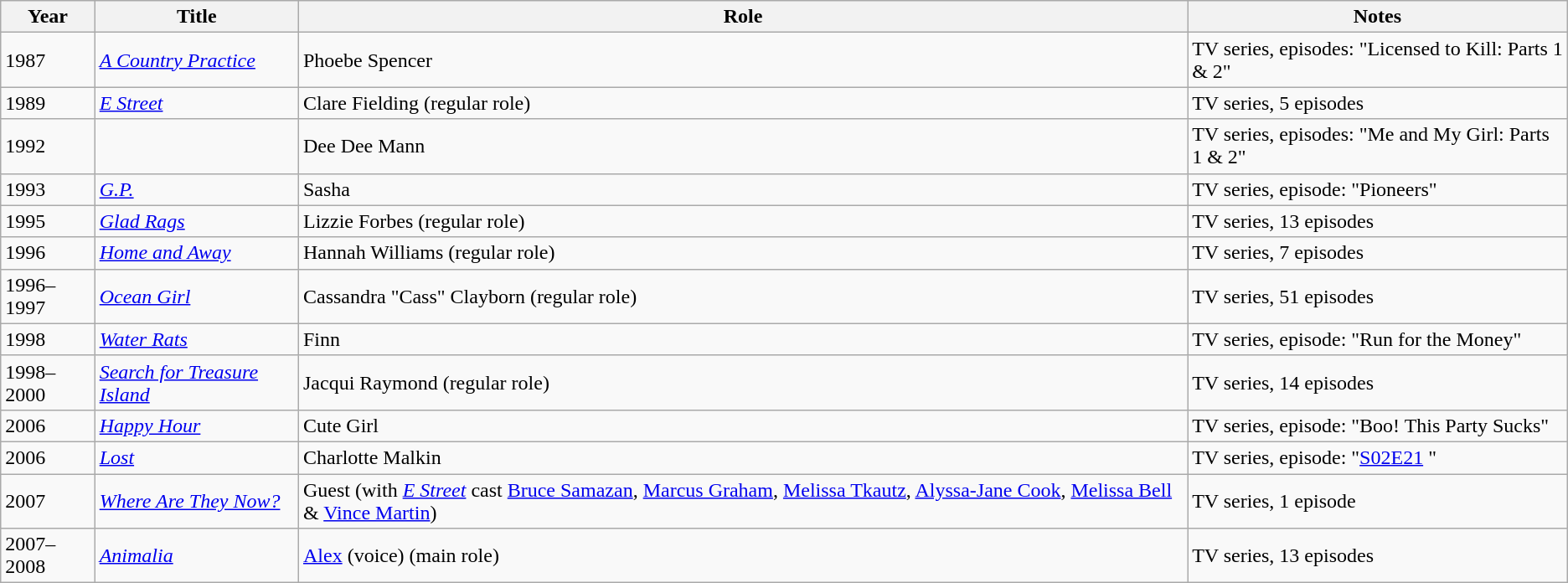<table class="wikitable sortable">
<tr>
<th>Year</th>
<th>Title</th>
<th>Role</th>
<th class="unsortable">Notes</th>
</tr>
<tr>
<td>1987</td>
<td><em><a href='#'>A Country Practice</a></em></td>
<td>Phoebe Spencer</td>
<td>TV series, episodes: "Licensed to Kill: Parts 1 & 2"</td>
</tr>
<tr>
<td>1989</td>
<td><em><a href='#'>E Street</a></em></td>
<td>Clare Fielding (regular role)</td>
<td>TV series, 5 episodes</td>
</tr>
<tr>
<td>1992</td>
<td><em></em></td>
<td>Dee Dee Mann</td>
<td>TV series, episodes: "Me and My Girl: Parts 1 & 2"</td>
</tr>
<tr>
<td>1993</td>
<td><em><a href='#'>G.P.</a></em></td>
<td>Sasha</td>
<td>TV series, episode: "Pioneers"</td>
</tr>
<tr>
<td>1995</td>
<td><em><a href='#'>Glad Rags</a></em></td>
<td>Lizzie Forbes (regular role)</td>
<td>TV series, 13 episodes</td>
</tr>
<tr>
<td>1996</td>
<td><em><a href='#'>Home and Away</a></em></td>
<td>Hannah Williams (regular role)</td>
<td>TV series, 7 episodes</td>
</tr>
<tr>
<td>1996–1997</td>
<td><em><a href='#'>Ocean Girl</a></em></td>
<td>Cassandra "Cass" Clayborn (regular role)</td>
<td>TV series, 51 episodes</td>
</tr>
<tr>
<td>1998</td>
<td><em><a href='#'>Water Rats</a></em></td>
<td>Finn</td>
<td>TV series, episode: "Run for the Money"</td>
</tr>
<tr>
<td>1998–2000</td>
<td><em><a href='#'>Search for Treasure Island</a></em></td>
<td>Jacqui Raymond (regular role)</td>
<td>TV series, 14 episodes</td>
</tr>
<tr>
<td>2006</td>
<td><em><a href='#'>Happy Hour</a></em></td>
<td>Cute Girl</td>
<td>TV series, episode: "Boo! This Party Sucks"</td>
</tr>
<tr>
<td>2006</td>
<td><em><a href='#'>Lost</a></em></td>
<td>Charlotte Malkin</td>
<td>TV series, episode: "<a href='#'>S02E21</a> "</td>
</tr>
<tr>
<td>2007</td>
<td><em><a href='#'>Where Are They Now?</a></em></td>
<td>Guest (with <em><a href='#'>E Street</a></em> cast <a href='#'>Bruce Samazan</a>, <a href='#'>Marcus Graham</a>, <a href='#'>Melissa Tkautz</a>, <a href='#'>Alyssa-Jane Cook</a>, <a href='#'>Melissa Bell</a> & <a href='#'>Vince Martin</a>)</td>
<td>TV series, 1 episode</td>
</tr>
<tr>
<td>2007–2008</td>
<td><em><a href='#'>Animalia</a></em></td>
<td><a href='#'>Alex</a> (voice) (main role)</td>
<td>TV series, 13 episodes</td>
</tr>
</table>
